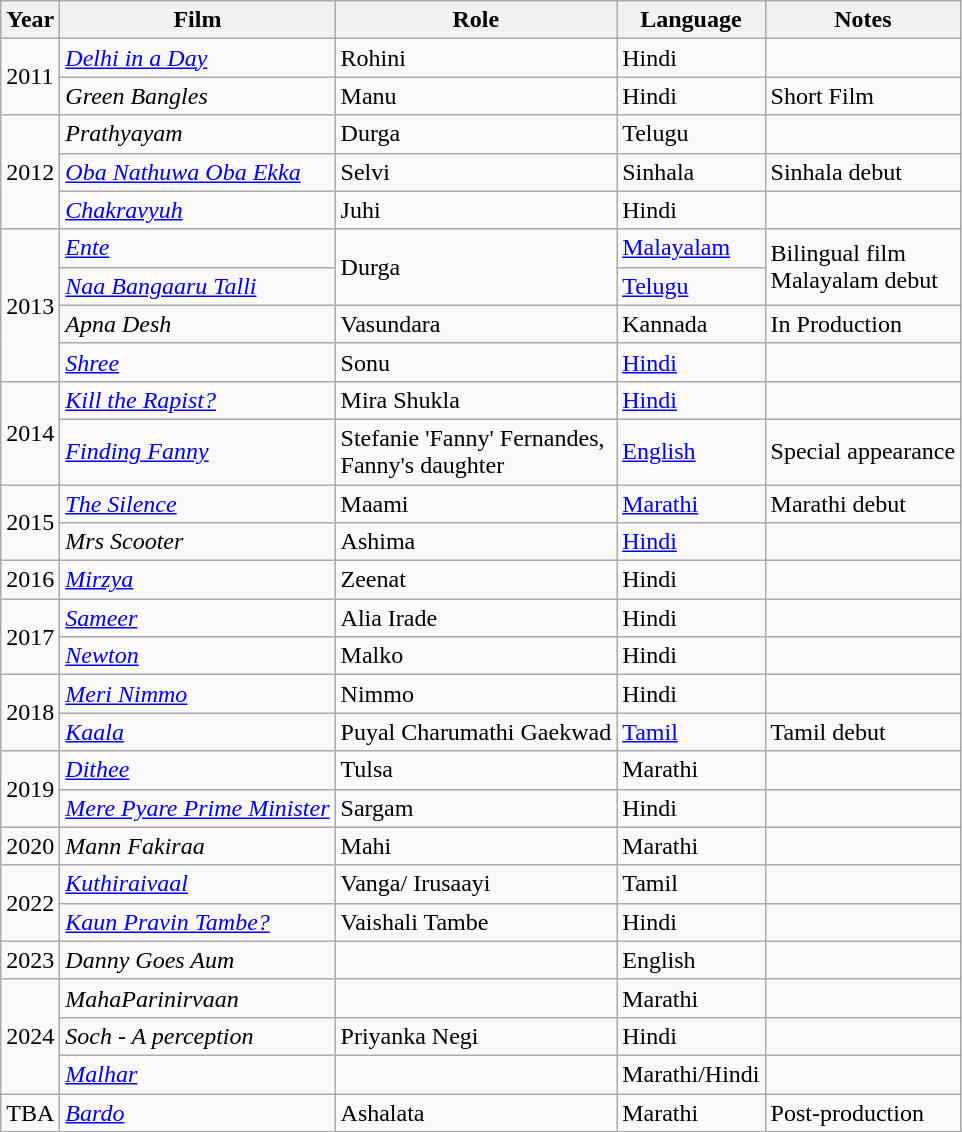<table class="wikitable sortable" style="font-size:100%">
<tr style="text-align:center;">
<th>Year</th>
<th>Film</th>
<th>Role</th>
<th>Language</th>
<th>Notes</th>
</tr>
<tr>
<td rowspan="2">2011</td>
<td><em><a href='#'>Delhi in a Day</a></em></td>
<td>Rohini</td>
<td>Hindi</td>
<td></td>
</tr>
<tr>
<td><em>Green Bangles</em></td>
<td>Manu</td>
<td>Hindi</td>
<td>Short Film</td>
</tr>
<tr>
<td rowspan="3">2012</td>
<td><em>Prathyayam</em></td>
<td>Durga</td>
<td>Telugu</td>
<td></td>
</tr>
<tr>
<td><em><a href='#'>Oba Nathuwa Oba Ekka</a></em></td>
<td>Selvi</td>
<td>Sinhala</td>
<td>Sinhala debut</td>
</tr>
<tr>
<td><em><a href='#'>Chakravyuh</a></em></td>
<td>Juhi</td>
<td>Hindi</td>
<td></td>
</tr>
<tr>
<td rowspan="4">2013</td>
<td><em><a href='#'>Ente</a></em></td>
<td rowspan="2">Durga</td>
<td><a href='#'>Malayalam</a></td>
<td rowspan="2">Bilingual film<br>Malayalam debut</td>
</tr>
<tr>
<td><em><a href='#'>Naa Bangaaru Talli</a></em></td>
<td><a href='#'>Telugu</a></td>
</tr>
<tr>
<td><em>Apna Desh</em></td>
<td>Vasundara</td>
<td>Kannada</td>
<td>In Production</td>
</tr>
<tr>
<td><em><a href='#'>Shree</a></em></td>
<td>Sonu</td>
<td><a href='#'>Hindi</a></td>
<td></td>
</tr>
<tr>
<td rowspan="2">2014</td>
<td><em><a href='#'>Kill the Rapist?</a></em></td>
<td>Mira Shukla</td>
<td><a href='#'>Hindi</a></td>
<td></td>
</tr>
<tr>
<td><em><a href='#'>Finding Fanny</a></em></td>
<td>Stefanie 'Fanny' Fernandes,<br>Fanny's daughter</td>
<td><a href='#'>English</a></td>
<td>Special appearance</td>
</tr>
<tr>
<td rowspan="2">2015</td>
<td><em><a href='#'>The Silence</a></em></td>
<td>Maami</td>
<td><a href='#'>Marathi</a></td>
<td>Marathi debut</td>
</tr>
<tr>
<td><em> Mrs Scooter</em></td>
<td>Ashima</td>
<td><a href='#'>Hindi</a></td>
<td></td>
</tr>
<tr>
<td>2016</td>
<td><em><a href='#'>Mirzya</a></em></td>
<td>Zeenat</td>
<td>Hindi</td>
<td></td>
</tr>
<tr>
<td rowspan="2">2017</td>
<td><em><a href='#'>Sameer</a></em></td>
<td>Alia Irade</td>
<td>Hindi</td>
<td></td>
</tr>
<tr>
<td><em><a href='#'>Newton</a></em></td>
<td>Malko</td>
<td>Hindi</td>
<td></td>
</tr>
<tr>
<td rowspan="2">2018</td>
<td><em><a href='#'>Meri Nimmo</a></em></td>
<td>Nimmo</td>
<td>Hindi</td>
<td></td>
</tr>
<tr>
<td><em><a href='#'>Kaala</a></em></td>
<td>Puyal Charumathi Gaekwad</td>
<td><a href='#'>Tamil</a></td>
<td>Tamil debut</td>
</tr>
<tr>
<td rowspan="2">2019</td>
<td><em><a href='#'>Dithee</a></em></td>
<td>Tulsa</td>
<td>Marathi</td>
<td></td>
</tr>
<tr>
<td><em><a href='#'>Mere Pyare Prime Minister</a></em></td>
<td>Sargam</td>
<td>Hindi</td>
<td></td>
</tr>
<tr>
<td>2020</td>
<td><em>Mann Fakiraa</em></td>
<td>Mahi</td>
<td>Marathi</td>
<td></td>
</tr>
<tr>
<td rowspan="2">2022</td>
<td><em><a href='#'>Kuthiraivaal</a></em></td>
<td>Vanga/ Irusaayi</td>
<td>Tamil</td>
<td></td>
</tr>
<tr>
<td><em><a href='#'>Kaun Pravin Tambe?</a></em></td>
<td>Vaishali Tambe</td>
<td>Hindi</td>
<td></td>
</tr>
<tr>
<td>2023</td>
<td><em>Danny Goes Aum</em></td>
<td></td>
<td>English</td>
<td></td>
</tr>
<tr>
<td rowspan="3">2024</td>
<td><em>MahaParinirvaan</em></td>
<td></td>
<td>Marathi</td>
<td></td>
</tr>
<tr>
<td><em>Soch - A perception</em></td>
<td>Priyanka Negi</td>
<td>Hindi</td>
<td></td>
</tr>
<tr>
<td><em><a href='#'>Malhar</a></em></td>
<td></td>
<td>Marathi/Hindi</td>
<td></td>
</tr>
<tr>
<td>TBA</td>
<td><em><a href='#'>Bardo</a></em></td>
<td>Ashalata</td>
<td>Marathi</td>
<td>Post-production</td>
</tr>
</table>
